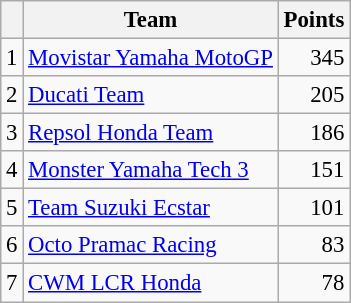<table class="wikitable" style="font-size: 95%;">
<tr>
<th></th>
<th>Team</th>
<th>Points</th>
</tr>
<tr>
<td align=center>1</td>
<td> <a href='#'>Movistar Yamaha MotoGP</a></td>
<td align=right>345</td>
</tr>
<tr>
<td align=center>2</td>
<td> <a href='#'>Ducati Team</a></td>
<td align=right>205</td>
</tr>
<tr>
<td align=center>3</td>
<td> <a href='#'>Repsol Honda Team</a></td>
<td align=right>186</td>
</tr>
<tr>
<td align=center>4</td>
<td> <a href='#'>Monster Yamaha Tech 3</a></td>
<td align=right>151</td>
</tr>
<tr>
<td align=center>5</td>
<td> <a href='#'>Team Suzuki Ecstar</a></td>
<td align=right>101</td>
</tr>
<tr>
<td align=center>6</td>
<td> <a href='#'>Octo Pramac Racing</a></td>
<td align=right>83</td>
</tr>
<tr>
<td align=center>7</td>
<td> <a href='#'>CWM LCR Honda</a></td>
<td align=right>78</td>
</tr>
</table>
